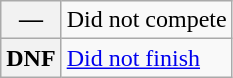<table class="wikitable">
<tr>
<th scope="row">—</th>
<td>Did not compete</td>
</tr>
<tr>
<th scope="row">DNF</th>
<td><a href='#'>Did not finish</a></td>
</tr>
</table>
